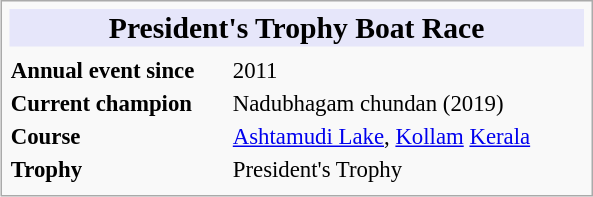<table class="infobox" style="width: 26em; font-size: 95%;">
<tr>
<td colspan="2" style="text-align: center; font-size: 130%;background:lavender;"><strong>President's Trophy Boat Race</strong></td>
</tr>
<tr>
<td colspan="2" style="width:100%; vertical-align:middle; text-align:center;"></td>
</tr>
<tr>
<td><strong>Annual event since</strong></td>
<td>2011</td>
</tr>
<tr>
<td><strong>Current champion</strong></td>
<td>Nadubhagam chundan (2019)</td>
</tr>
<tr>
<td><strong>Course</strong></td>
<td><a href='#'>Ashtamudi Lake</a>, <a href='#'>Kollam</a> <a href='#'>Kerala</a></td>
</tr>
<tr>
<td><strong>Trophy</strong></td>
<td>President's Trophy</td>
</tr>
<tr>
</tr>
</table>
